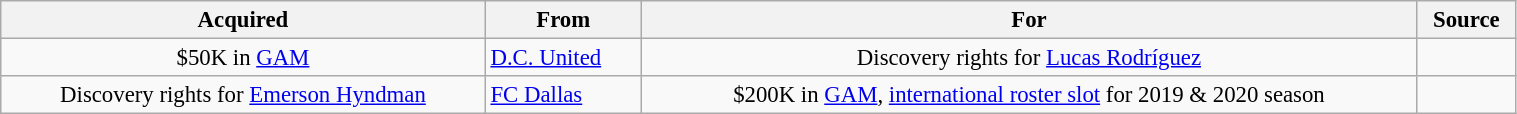<table class="wikitable sortable" style="width:80%; text-align:center; font-size:95%; text-align:left">
<tr>
<th>Acquired</th>
<th>From</th>
<th>For</th>
<th>Source</th>
</tr>
<tr>
<td align=center>$50K in <a href='#'>GAM</a></td>
<td> <a href='#'>D.C. United</a></td>
<td align=center>Discovery rights for <a href='#'>Lucas Rodríguez</a></td>
<td align=center></td>
</tr>
<tr>
<td align=center>Discovery rights for <a href='#'>Emerson Hyndman</a></td>
<td> <a href='#'>FC Dallas</a></td>
<td align=center>$200K in <a href='#'>GAM</a>, <a href='#'>international roster slot</a> for 2019 & 2020 season</td>
<td align=center></td>
</tr>
</table>
